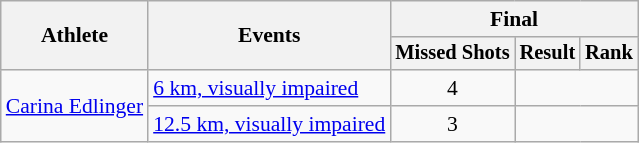<table class="wikitable" style="font-size:90%">
<tr>
<th rowspan="2">Athlete</th>
<th rowspan="2">Events</th>
<th colspan="5">Final</th>
</tr>
<tr style="font-size:95%">
<th>Missed Shots</th>
<th>Result</th>
<th>Rank</th>
</tr>
<tr align=center>
<td style="text-align:left;" rowspan="2"><a href='#'>Carina Edlinger</a><br></td>
<td align=left><a href='#'>6 km, visually impaired</a></td>
<td>4</td>
<td colspan=2></td>
</tr>
<tr align=center>
<td align=left><a href='#'>12.5 km, visually impaired</a></td>
<td>3</td>
<td colspan=2></td>
</tr>
</table>
